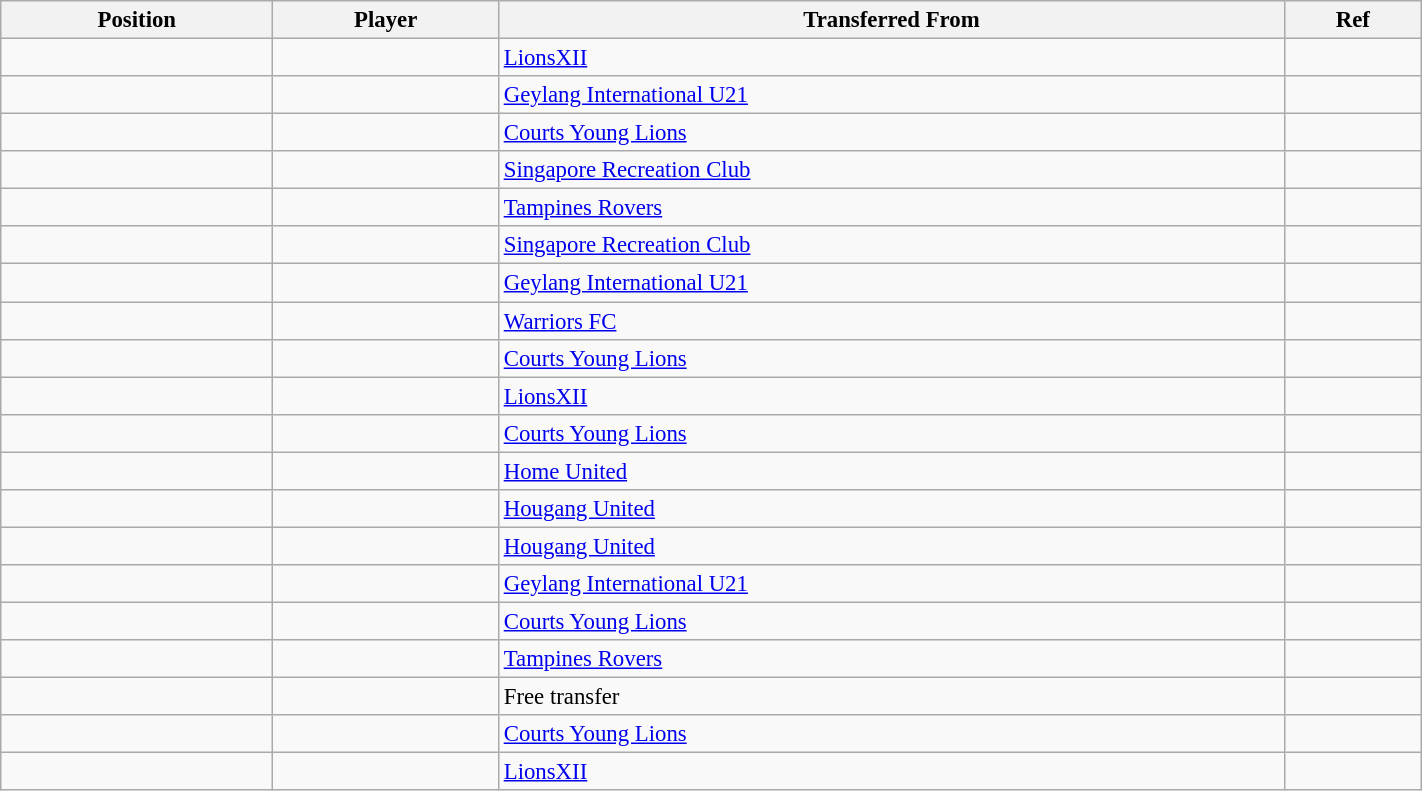<table class="wikitable sortable" style="width:75%; text-align:center; font-size:95%; text-align:left;">
<tr>
<th>Position</th>
<th>Player</th>
<th>Transferred From</th>
<th>Ref</th>
</tr>
<tr>
<td></td>
<td></td>
<td> <a href='#'>LionsXII</a></td>
<td></td>
</tr>
<tr>
<td></td>
<td></td>
<td> <a href='#'>Geylang International U21</a></td>
<td></td>
</tr>
<tr>
<td></td>
<td></td>
<td> <a href='#'>Courts Young Lions</a></td>
<td></td>
</tr>
<tr>
<td></td>
<td></td>
<td> <a href='#'>Singapore Recreation Club</a></td>
<td></td>
</tr>
<tr>
<td></td>
<td></td>
<td> <a href='#'>Tampines Rovers</a></td>
<td></td>
</tr>
<tr>
<td></td>
<td></td>
<td> <a href='#'>Singapore Recreation Club</a></td>
<td></td>
</tr>
<tr>
<td></td>
<td></td>
<td> <a href='#'>Geylang International U21</a></td>
<td></td>
</tr>
<tr>
<td></td>
<td></td>
<td> <a href='#'>Warriors FC</a></td>
<td></td>
</tr>
<tr>
<td></td>
<td></td>
<td> <a href='#'>Courts Young Lions</a></td>
<td></td>
</tr>
<tr>
<td></td>
<td></td>
<td> <a href='#'>LionsXII</a></td>
<td></td>
</tr>
<tr>
<td></td>
<td></td>
<td> <a href='#'>Courts Young Lions</a></td>
<td></td>
</tr>
<tr>
<td></td>
<td></td>
<td> <a href='#'>Home United</a></td>
<td></td>
</tr>
<tr>
<td></td>
<td></td>
<td> <a href='#'>Hougang United</a></td>
<td></td>
</tr>
<tr>
<td></td>
<td></td>
<td> <a href='#'>Hougang United</a></td>
<td></td>
</tr>
<tr>
<td></td>
<td></td>
<td> <a href='#'>Geylang International U21</a></td>
<td></td>
</tr>
<tr>
<td></td>
<td></td>
<td> <a href='#'>Courts Young Lions</a></td>
<td></td>
</tr>
<tr>
<td></td>
<td></td>
<td> <a href='#'>Tampines Rovers</a></td>
<td></td>
</tr>
<tr>
<td></td>
<td></td>
<td>Free transfer</td>
<td></td>
</tr>
<tr>
<td></td>
<td></td>
<td> <a href='#'>Courts Young Lions</a></td>
<td></td>
</tr>
<tr>
<td></td>
<td></td>
<td> <a href='#'>LionsXII</a></td>
<td></td>
</tr>
</table>
